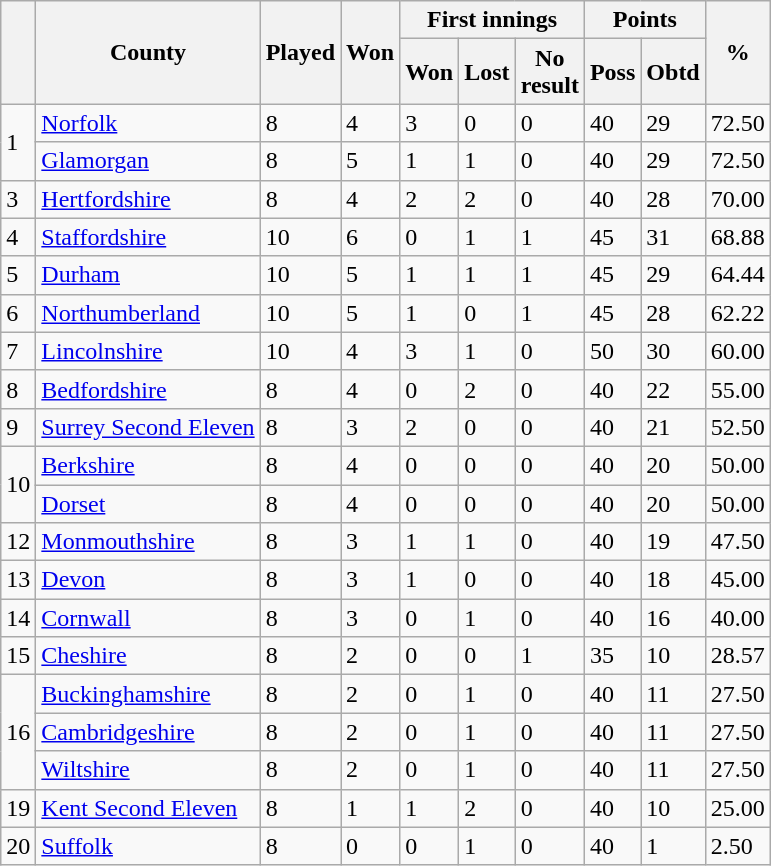<table class="wikitable sortable">
<tr>
<th rowspan="2"></th>
<th rowspan="2">County</th>
<th rowspan="2">Played</th>
<th rowspan="2">Won</th>
<th colspan="3">First innings</th>
<th colspan="2">Points</th>
<th rowspan="2">%</th>
</tr>
<tr>
<th>Won</th>
<th>Lost</th>
<th>No<br>result</th>
<th>Poss</th>
<th>Obtd</th>
</tr>
<tr>
<td rowspan="2">1</td>
<td><a href='#'>Norfolk</a></td>
<td>8</td>
<td>4</td>
<td>3</td>
<td>0</td>
<td>0</td>
<td>40</td>
<td>29</td>
<td>72.50</td>
</tr>
<tr>
<td><a href='#'>Glamorgan</a></td>
<td>8</td>
<td>5</td>
<td>1</td>
<td>1</td>
<td>0</td>
<td>40</td>
<td>29</td>
<td>72.50</td>
</tr>
<tr>
<td>3</td>
<td><a href='#'>Hertfordshire</a></td>
<td>8</td>
<td>4</td>
<td>2</td>
<td>2</td>
<td>0</td>
<td>40</td>
<td>28</td>
<td>70.00</td>
</tr>
<tr>
<td>4</td>
<td><a href='#'>Staffordshire</a></td>
<td>10</td>
<td>6</td>
<td>0</td>
<td>1</td>
<td>1</td>
<td>45</td>
<td>31</td>
<td>68.88</td>
</tr>
<tr>
<td>5</td>
<td><a href='#'>Durham</a></td>
<td>10</td>
<td>5</td>
<td>1</td>
<td>1</td>
<td>1</td>
<td>45</td>
<td>29</td>
<td>64.44</td>
</tr>
<tr>
<td>6</td>
<td><a href='#'>Northumberland</a></td>
<td>10</td>
<td>5</td>
<td>1</td>
<td>0</td>
<td>1</td>
<td>45</td>
<td>28</td>
<td>62.22</td>
</tr>
<tr>
<td>7</td>
<td><a href='#'>Lincolnshire</a></td>
<td>10</td>
<td>4</td>
<td>3</td>
<td>1</td>
<td>0</td>
<td>50</td>
<td>30</td>
<td>60.00</td>
</tr>
<tr>
<td>8</td>
<td><a href='#'>Bedfordshire</a></td>
<td>8</td>
<td>4</td>
<td>0</td>
<td>2</td>
<td>0</td>
<td>40</td>
<td>22</td>
<td>55.00</td>
</tr>
<tr>
<td>9</td>
<td><a href='#'>Surrey Second Eleven</a></td>
<td>8</td>
<td>3</td>
<td>2</td>
<td>0</td>
<td>0</td>
<td>40</td>
<td>21</td>
<td>52.50</td>
</tr>
<tr>
<td rowspan="2">10</td>
<td><a href='#'>Berkshire</a></td>
<td>8</td>
<td>4</td>
<td>0</td>
<td>0</td>
<td>0</td>
<td>40</td>
<td>20</td>
<td>50.00</td>
</tr>
<tr>
<td><a href='#'>Dorset</a></td>
<td>8</td>
<td>4</td>
<td>0</td>
<td>0</td>
<td>0</td>
<td>40</td>
<td>20</td>
<td>50.00</td>
</tr>
<tr>
<td>12</td>
<td><a href='#'>Monmouthshire</a></td>
<td>8</td>
<td>3</td>
<td>1</td>
<td>1</td>
<td>0</td>
<td>40</td>
<td>19</td>
<td>47.50</td>
</tr>
<tr>
<td>13</td>
<td><a href='#'>Devon</a></td>
<td>8</td>
<td>3</td>
<td>1</td>
<td>0</td>
<td>0</td>
<td>40</td>
<td>18</td>
<td>45.00</td>
</tr>
<tr>
<td>14</td>
<td><a href='#'>Cornwall</a></td>
<td>8</td>
<td>3</td>
<td>0</td>
<td>1</td>
<td>0</td>
<td>40</td>
<td>16</td>
<td>40.00</td>
</tr>
<tr>
<td>15</td>
<td><a href='#'>Cheshire</a></td>
<td>8</td>
<td>2</td>
<td>0</td>
<td>0</td>
<td>1</td>
<td>35</td>
<td>10</td>
<td>28.57</td>
</tr>
<tr>
<td rowspan="3">16</td>
<td><a href='#'>Buckinghamshire</a></td>
<td>8</td>
<td>2</td>
<td>0</td>
<td>1</td>
<td>0</td>
<td>40</td>
<td>11</td>
<td>27.50</td>
</tr>
<tr>
<td><a href='#'>Cambridgeshire</a></td>
<td>8</td>
<td>2</td>
<td>0</td>
<td>1</td>
<td>0</td>
<td>40</td>
<td>11</td>
<td>27.50</td>
</tr>
<tr>
<td><a href='#'>Wiltshire</a></td>
<td>8</td>
<td>2</td>
<td>0</td>
<td>1</td>
<td>0</td>
<td>40</td>
<td>11</td>
<td>27.50</td>
</tr>
<tr>
<td>19</td>
<td><a href='#'>Kent Second Eleven</a></td>
<td>8</td>
<td>1</td>
<td>1</td>
<td>2</td>
<td>0</td>
<td>40</td>
<td>10</td>
<td>25.00</td>
</tr>
<tr>
<td>20</td>
<td><a href='#'>Suffolk</a></td>
<td>8</td>
<td>0</td>
<td>0</td>
<td>1</td>
<td>0</td>
<td>40</td>
<td>1</td>
<td>2.50</td>
</tr>
</table>
